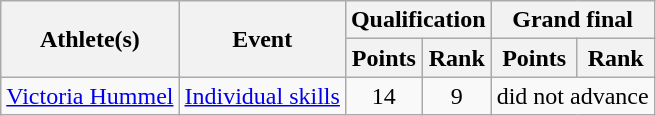<table class="wikitable">
<tr>
<th rowspan="2">Athlete(s)</th>
<th rowspan="2">Event</th>
<th colspan="2">Qualification</th>
<th colspan="2">Grand final</th>
</tr>
<tr>
<th>Points</th>
<th>Rank</th>
<th>Points</th>
<th>Rank</th>
</tr>
<tr>
<td><a href='#'>Victoria Hummel</a></td>
<td><a href='#'>Individual skills</a></td>
<td align="center">14</td>
<td align="center">9</td>
<td align="center" colspan=2>did not advance</td>
</tr>
</table>
